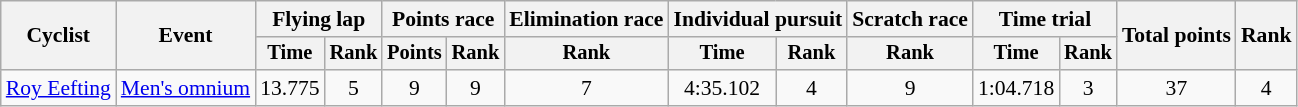<table class="wikitable" style="font-size:90%">
<tr>
<th rowspan="2">Cyclist</th>
<th rowspan="2">Event</th>
<th colspan=2>Flying lap</th>
<th colspan=2>Points race</th>
<th>Elimination race</th>
<th colspan=2>Individual pursuit</th>
<th>Scratch race</th>
<th colspan=2>Time trial</th>
<th rowspan=2>Total points</th>
<th rowspan=2>Rank</th>
</tr>
<tr style="font-size:95%">
<th>Time</th>
<th>Rank</th>
<th>Points</th>
<th>Rank</th>
<th>Rank</th>
<th>Time</th>
<th>Rank</th>
<th>Rank</th>
<th>Time</th>
<th>Rank</th>
</tr>
<tr align=center>
<td align=left><a href='#'>Roy Eefting</a></td>
<td align=left><a href='#'>Men's omnium</a></td>
<td>13.775</td>
<td>5</td>
<td>9</td>
<td>9</td>
<td>7</td>
<td>4:35.102</td>
<td>4</td>
<td>9</td>
<td>1:04.718</td>
<td>3</td>
<td>37</td>
<td>4</td>
</tr>
</table>
